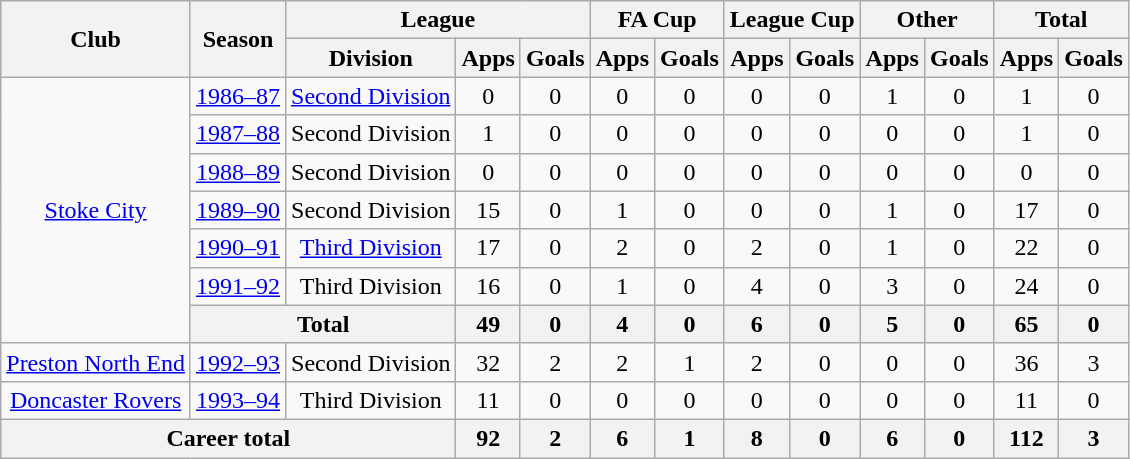<table class="wikitable" style="text-align: center;">
<tr>
<th rowspan="2">Club</th>
<th rowspan="2">Season</th>
<th colspan="3">League</th>
<th colspan="2">FA Cup</th>
<th colspan="2">League Cup</th>
<th colspan="2">Other</th>
<th colspan="2">Total</th>
</tr>
<tr>
<th>Division</th>
<th>Apps</th>
<th>Goals</th>
<th>Apps</th>
<th>Goals</th>
<th>Apps</th>
<th>Goals</th>
<th>Apps</th>
<th>Goals</th>
<th>Apps</th>
<th>Goals</th>
</tr>
<tr>
<td rowspan="7"><a href='#'>Stoke City</a></td>
<td><a href='#'>1986–87</a></td>
<td><a href='#'>Second Division</a></td>
<td>0</td>
<td>0</td>
<td>0</td>
<td>0</td>
<td>0</td>
<td>0</td>
<td>1</td>
<td>0</td>
<td>1</td>
<td>0</td>
</tr>
<tr>
<td><a href='#'>1987–88</a></td>
<td>Second Division</td>
<td>1</td>
<td>0</td>
<td>0</td>
<td>0</td>
<td>0</td>
<td>0</td>
<td>0</td>
<td>0</td>
<td>1</td>
<td>0</td>
</tr>
<tr>
<td><a href='#'>1988–89</a></td>
<td>Second Division</td>
<td>0</td>
<td>0</td>
<td>0</td>
<td>0</td>
<td>0</td>
<td>0</td>
<td>0</td>
<td>0</td>
<td>0</td>
<td>0</td>
</tr>
<tr>
<td><a href='#'>1989–90</a></td>
<td>Second Division</td>
<td>15</td>
<td>0</td>
<td>1</td>
<td>0</td>
<td>0</td>
<td>0</td>
<td>1</td>
<td>0</td>
<td>17</td>
<td>0</td>
</tr>
<tr>
<td><a href='#'>1990–91</a></td>
<td><a href='#'>Third Division</a></td>
<td>17</td>
<td>0</td>
<td>2</td>
<td>0</td>
<td>2</td>
<td>0</td>
<td>1</td>
<td>0</td>
<td>22</td>
<td>0</td>
</tr>
<tr>
<td><a href='#'>1991–92</a></td>
<td>Third Division</td>
<td>16</td>
<td>0</td>
<td>1</td>
<td>0</td>
<td>4</td>
<td>0</td>
<td>3</td>
<td>0</td>
<td>24</td>
<td>0</td>
</tr>
<tr>
<th colspan="2">Total</th>
<th>49</th>
<th>0</th>
<th>4</th>
<th>0</th>
<th>6</th>
<th>0</th>
<th>5</th>
<th>0</th>
<th>65</th>
<th>0</th>
</tr>
<tr>
<td><a href='#'>Preston North End</a></td>
<td><a href='#'>1992–93</a></td>
<td>Second Division</td>
<td>32</td>
<td>2</td>
<td>2</td>
<td>1</td>
<td>2</td>
<td>0</td>
<td>0</td>
<td>0</td>
<td>36</td>
<td>3</td>
</tr>
<tr>
<td><a href='#'>Doncaster Rovers</a></td>
<td><a href='#'>1993–94</a></td>
<td>Third Division</td>
<td>11</td>
<td>0</td>
<td>0</td>
<td>0</td>
<td>0</td>
<td>0</td>
<td>0</td>
<td>0</td>
<td>11</td>
<td>0</td>
</tr>
<tr>
<th colspan="3">Career total</th>
<th>92</th>
<th>2</th>
<th>6</th>
<th>1</th>
<th>8</th>
<th>0</th>
<th>6</th>
<th>0</th>
<th>112</th>
<th>3</th>
</tr>
</table>
